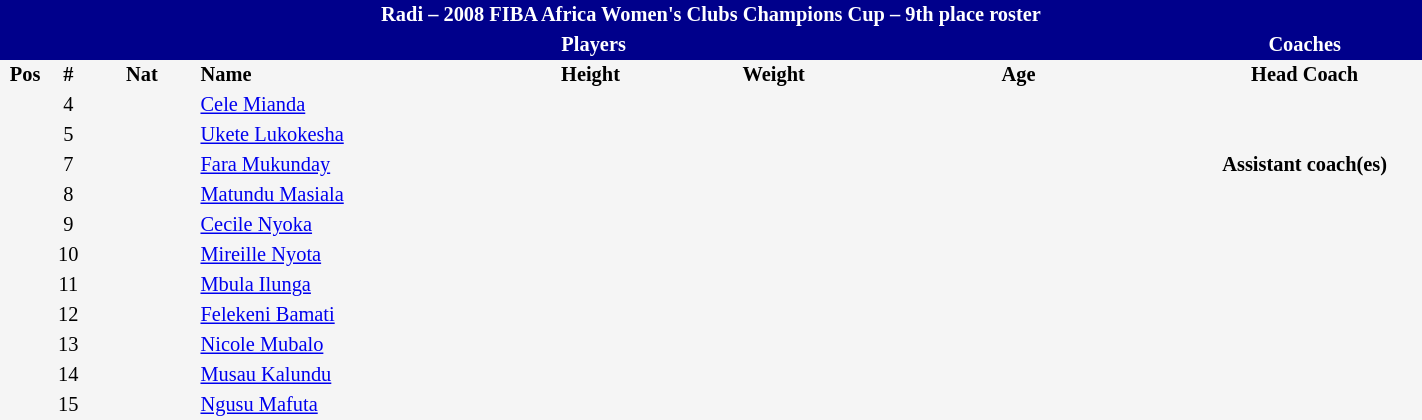<table border=0 cellpadding=2 cellspacing=0  |- bgcolor=#f5f5f5 style="text-align:center; font-size:85%;" width=75%>
<tr>
<td colspan="8" style="background: #00008b; color: white"><strong>Radi – 2008 FIBA Africa Women's Clubs Champions Cup – 9th place roster</strong></td>
</tr>
<tr>
<td colspan="7" style="background: #00008b; color: white"><strong>Players</strong></td>
<td style="background: #00008b; color: white"><strong>Coaches</strong></td>
</tr>
<tr style="background=#f5f5f5; color: black">
<th width=5px>Pos</th>
<th width=5px>#</th>
<th width=50px>Nat</th>
<th width=135px align=left>Name</th>
<th width=100px>Height</th>
<th width=70px>Weight</th>
<th width=160px>Age</th>
<th width=110px>Head Coach</th>
</tr>
<tr>
<td></td>
<td>4</td>
<td></td>
<td align=left><a href='#'>Cele Mianda</a></td>
<td></td>
<td></td>
<td><span></span></td>
<td> <a href='#'></a></td>
</tr>
<tr>
<td></td>
<td>5</td>
<td></td>
<td align=left><a href='#'>Ukete Lukokesha</a></td>
<td></td>
<td></td>
<td><span></span></td>
</tr>
<tr>
<td></td>
<td>7</td>
<td></td>
<td align=left><a href='#'>Fara Mukunday</a></td>
<td></td>
<td></td>
<td><span></span></td>
<td><strong>Assistant coach(es)</strong></td>
</tr>
<tr>
<td></td>
<td>8</td>
<td></td>
<td align=left><a href='#'>Matundu Masiala</a></td>
<td></td>
<td></td>
<td><span></span></td>
<td></td>
</tr>
<tr>
<td></td>
<td>9</td>
<td></td>
<td align=left><a href='#'>Cecile Nyoka</a></td>
<td><span></span></td>
<td></td>
<td><span></span></td>
</tr>
<tr>
<td></td>
<td>10</td>
<td></td>
<td align=left><a href='#'>Mireille Nyota</a></td>
<td></td>
<td></td>
<td><span></span></td>
</tr>
<tr>
<td></td>
<td>11</td>
<td></td>
<td align=left><a href='#'>Mbula Ilunga</a></td>
<td></td>
<td></td>
<td><span></span></td>
</tr>
<tr>
<td></td>
<td>12</td>
<td></td>
<td align=left><a href='#'>Felekeni Bamati</a></td>
<td></td>
<td></td>
<td><span></span></td>
</tr>
<tr>
<td></td>
<td>13</td>
<td></td>
<td align=left><a href='#'>Nicole Mubalo</a></td>
<td></td>
<td></td>
<td><span></span></td>
</tr>
<tr>
<td></td>
<td>14</td>
<td></td>
<td align=left><a href='#'>Musau Kalundu</a></td>
<td></td>
<td></td>
<td><span></span></td>
</tr>
<tr>
<td></td>
<td>15</td>
<td></td>
<td align=left><a href='#'>Ngusu Mafuta</a></td>
<td></td>
<td></td>
<td><span></span></td>
</tr>
</table>
